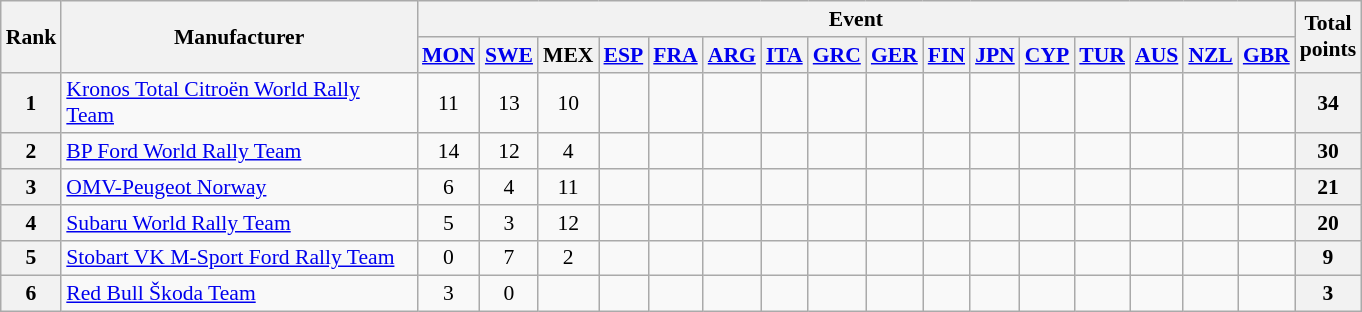<table class="wikitable" style="text-align:center; font-size:90%;">
<tr>
<th rowspan=2>Rank</th>
<th rowspan=2 style="width:16em">Manufacturer</th>
<th colspan=16>Event</th>
<th rowspan=2>Total<br>points</th>
</tr>
<tr valign="top">
<th><a href='#'>MON</a><br></th>
<th><a href='#'>SWE</a><br></th>
<th>MEX<br></th>
<th><a href='#'>ESP</a><br></th>
<th><a href='#'>FRA</a><br></th>
<th><a href='#'>ARG</a><br></th>
<th><a href='#'>ITA</a><br></th>
<th><a href='#'>GRC</a><br></th>
<th><a href='#'>GER</a><br></th>
<th><a href='#'>FIN</a><br></th>
<th><a href='#'>JPN</a><br></th>
<th><a href='#'>CYP</a><br></th>
<th><a href='#'>TUR</a><br></th>
<th><a href='#'>AUS</a><br></th>
<th><a href='#'>NZL</a><br></th>
<th><a href='#'>GBR</a><br></th>
</tr>
<tr>
<th>1</th>
<td align=left><a href='#'>Kronos Total Citroën World Rally Team</a></td>
<td>11</td>
<td>13</td>
<td>10</td>
<td></td>
<td></td>
<td></td>
<td></td>
<td></td>
<td></td>
<td></td>
<td></td>
<td></td>
<td></td>
<td></td>
<td></td>
<td></td>
<th>34</th>
</tr>
<tr>
<th>2</th>
<td align=left><a href='#'>BP Ford World Rally Team</a></td>
<td>14</td>
<td>12</td>
<td>4</td>
<td></td>
<td></td>
<td></td>
<td></td>
<td></td>
<td></td>
<td></td>
<td></td>
<td></td>
<td></td>
<td></td>
<td></td>
<td></td>
<th>30</th>
</tr>
<tr>
<th>3</th>
<td align=left><a href='#'>OMV-Peugeot Norway</a></td>
<td>6</td>
<td>4</td>
<td>11</td>
<td></td>
<td></td>
<td></td>
<td></td>
<td></td>
<td></td>
<td></td>
<td></td>
<td></td>
<td></td>
<td></td>
<td></td>
<td></td>
<th>21</th>
</tr>
<tr>
<th>4</th>
<td align=left><a href='#'>Subaru World Rally Team</a></td>
<td>5</td>
<td>3</td>
<td>12</td>
<td></td>
<td></td>
<td></td>
<td></td>
<td></td>
<td></td>
<td></td>
<td></td>
<td></td>
<td></td>
<td></td>
<td></td>
<td></td>
<th>20</th>
</tr>
<tr>
<th>5</th>
<td align=left><a href='#'>Stobart VK M-Sport Ford Rally Team</a></td>
<td>0</td>
<td>7</td>
<td>2</td>
<td></td>
<td></td>
<td></td>
<td></td>
<td></td>
<td></td>
<td></td>
<td></td>
<td></td>
<td></td>
<td></td>
<td></td>
<td></td>
<th>9</th>
</tr>
<tr>
<th>6</th>
<td align=left><a href='#'>Red Bull Škoda Team</a></td>
<td>3</td>
<td>0</td>
<td></td>
<td></td>
<td></td>
<td></td>
<td></td>
<td></td>
<td></td>
<td></td>
<td></td>
<td></td>
<td></td>
<td></td>
<td></td>
<td></td>
<th>3</th>
</tr>
</table>
